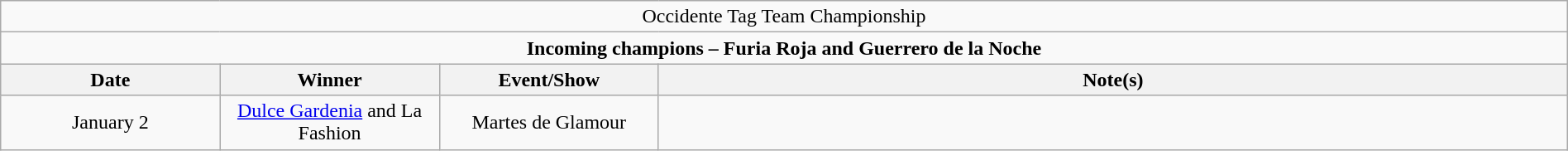<table class="wikitable" style="text-align:center; width:100%;">
<tr>
<td colspan="4" style="text-align: center;">Occidente Tag Team Championship</td>
</tr>
<tr>
<td colspan="4" style="text-align: center;"><strong>Incoming champions – Furia Roja and Guerrero de la Noche</strong></td>
</tr>
<tr>
<th width=14%>Date</th>
<th width=14%>Winner</th>
<th width=14%>Event/Show</th>
<th width=58%>Note(s)</th>
</tr>
<tr>
<td>January 2</td>
<td><a href='#'>Dulce Gardenia</a> and La Fashion</td>
<td>Martes de Glamour</td>
<td></td>
</tr>
</table>
